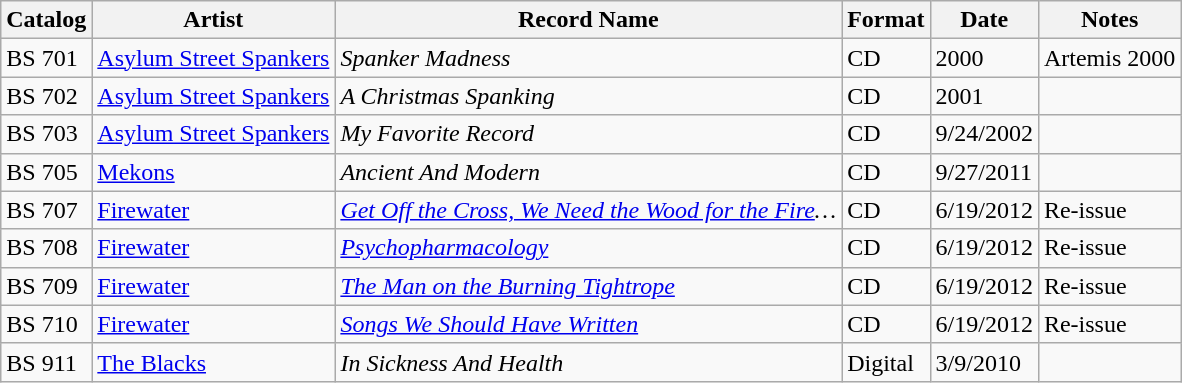<table class="wikitable sortable">
<tr>
<th>Catalog</th>
<th>Artist</th>
<th>Record Name</th>
<th>Format</th>
<th>Date</th>
<th>Notes</th>
</tr>
<tr>
<td>BS 701</td>
<td><a href='#'>Asylum Street Spankers</a></td>
<td><em>Spanker Madness</em></td>
<td>CD</td>
<td>2000</td>
<td>Artemis 2000</td>
</tr>
<tr>
<td>BS 702</td>
<td><a href='#'>Asylum Street Spankers</a></td>
<td><em>A Christmas Spanking</em></td>
<td>CD</td>
<td>2001</td>
<td></td>
</tr>
<tr>
<td>BS 703</td>
<td><a href='#'>Asylum Street Spankers</a></td>
<td><em>My Favorite Record</em></td>
<td>CD</td>
<td>9/24/2002</td>
<td></td>
</tr>
<tr>
<td>BS 705</td>
<td><a href='#'>Mekons</a></td>
<td><em>Ancient And Modern</em></td>
<td>CD</td>
<td>9/27/2011</td>
<td></td>
</tr>
<tr>
<td>BS 707</td>
<td><a href='#'>Firewater</a></td>
<td><em><a href='#'>Get Off the Cross, We Need the Wood for the Fire</a>…</em></td>
<td>CD</td>
<td>6/19/2012</td>
<td>Re-issue</td>
</tr>
<tr>
<td>BS 708</td>
<td><a href='#'>Firewater</a></td>
<td><em><a href='#'>Psychopharmacology</a></em></td>
<td>CD</td>
<td>6/19/2012</td>
<td>Re-issue</td>
</tr>
<tr>
<td>BS 709</td>
<td><a href='#'>Firewater</a></td>
<td><em><a href='#'>The Man on the Burning Tightrope</a></em></td>
<td>CD</td>
<td>6/19/2012</td>
<td>Re-issue</td>
</tr>
<tr>
<td>BS 710</td>
<td><a href='#'>Firewater</a></td>
<td><em><a href='#'>Songs We Should Have Written</a></em></td>
<td>CD</td>
<td>6/19/2012</td>
<td>Re-issue</td>
</tr>
<tr>
<td>BS 911</td>
<td><a href='#'>The Blacks</a></td>
<td><em>In Sickness And Health</em></td>
<td>Digital</td>
<td>3/9/2010</td>
<td></td>
</tr>
</table>
